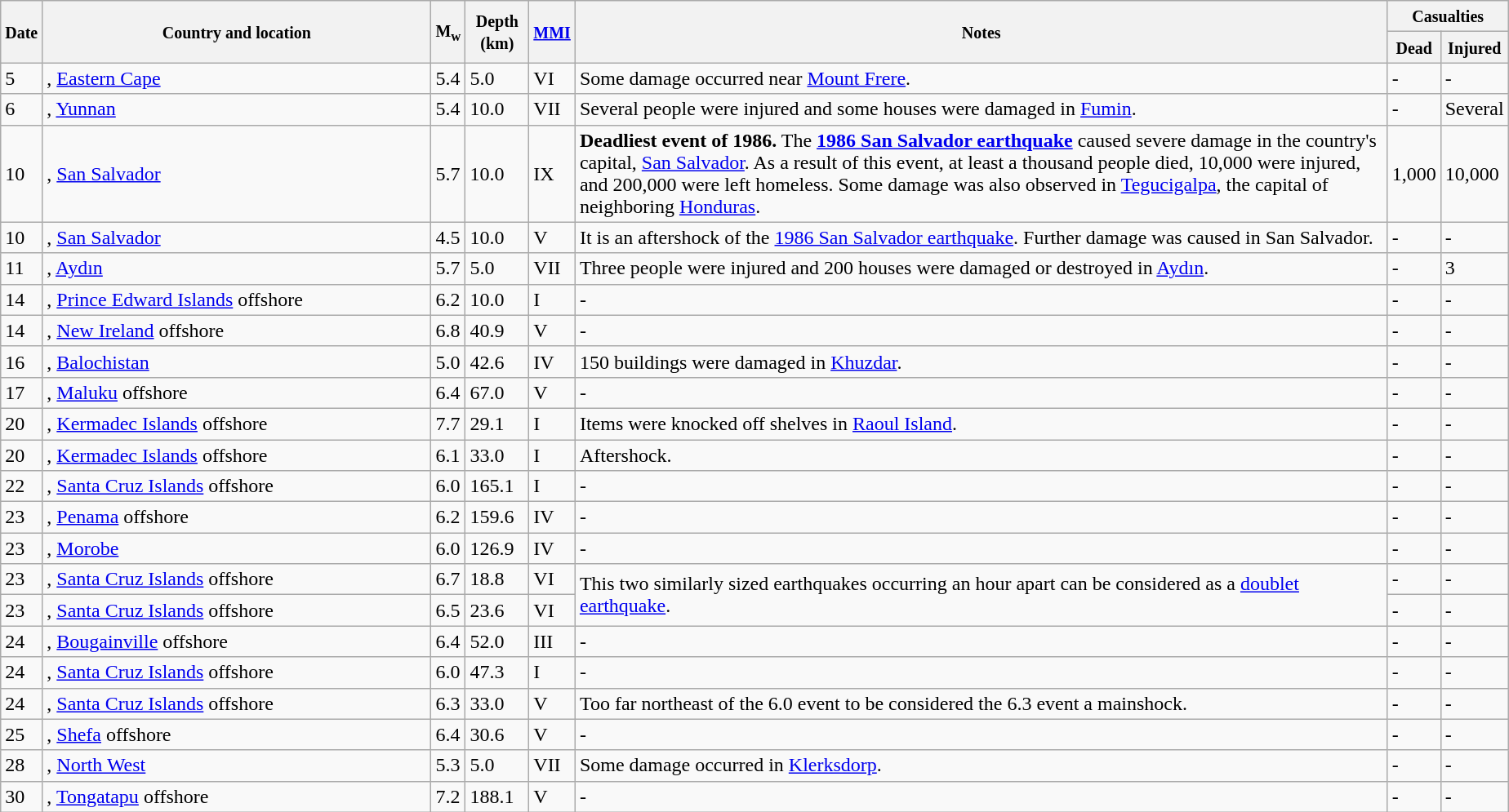<table class="wikitable sortable" style="border:1px black; margin-left:1em;">
<tr>
<th rowspan="2"><small>Date</small></th>
<th rowspan="2" style="width: 310px"><small>Country and location</small></th>
<th rowspan="2"><small>M<sub>w</sub></small></th>
<th rowspan="2"><small>Depth (km)</small></th>
<th rowspan="2"><small><a href='#'>MMI</a></small></th>
<th rowspan="2" class="unsortable"><small>Notes</small></th>
<th colspan="2"><small>Casualties</small></th>
</tr>
<tr>
<th><small>Dead</small></th>
<th><small>Injured</small></th>
</tr>
<tr>
<td>5</td>
<td>, <a href='#'>Eastern Cape</a></td>
<td>5.4</td>
<td>5.0</td>
<td>VI</td>
<td>Some damage occurred near <a href='#'>Mount Frere</a>.</td>
<td>-</td>
<td>-</td>
</tr>
<tr>
<td>6</td>
<td>, <a href='#'>Yunnan</a></td>
<td>5.4</td>
<td>10.0</td>
<td>VII</td>
<td>Several people were injured and some houses were damaged in <a href='#'>Fumin</a>.</td>
<td>-</td>
<td>Several</td>
</tr>
<tr>
<td>10</td>
<td>, <a href='#'>San Salvador</a></td>
<td>5.7</td>
<td>10.0</td>
<td>IX</td>
<td><strong>Deadliest event of 1986.</strong> The <strong><a href='#'>1986 San Salvador earthquake</a></strong> caused severe damage in the country's capital, <a href='#'>San Salvador</a>. As a result of this event, at least a thousand people died, 10,000 were injured, and 200,000 were left homeless. Some damage was also observed in <a href='#'>Tegucigalpa</a>, the capital of neighboring <a href='#'>Honduras</a>.</td>
<td>1,000</td>
<td>10,000</td>
</tr>
<tr>
<td>10</td>
<td>, <a href='#'>San Salvador</a></td>
<td>4.5</td>
<td>10.0</td>
<td>V</td>
<td>It is an aftershock of the <a href='#'>1986 San Salvador earthquake</a>. Further damage was caused in San Salvador.</td>
<td>-</td>
<td>-</td>
</tr>
<tr>
<td>11</td>
<td>, <a href='#'>Aydın</a></td>
<td>5.7</td>
<td>5.0</td>
<td>VII</td>
<td>Three people were injured and 200 houses were damaged or destroyed in <a href='#'>Aydın</a>.</td>
<td>-</td>
<td>3</td>
</tr>
<tr>
<td>14</td>
<td>, <a href='#'>Prince Edward Islands</a> offshore</td>
<td>6.2</td>
<td>10.0</td>
<td>I</td>
<td>-</td>
<td>-</td>
<td>-</td>
</tr>
<tr>
<td>14</td>
<td>, <a href='#'>New Ireland</a> offshore</td>
<td>6.8</td>
<td>40.9</td>
<td>V</td>
<td>-</td>
<td>-</td>
<td>-</td>
</tr>
<tr>
<td>16</td>
<td>, <a href='#'>Balochistan</a></td>
<td>5.0</td>
<td>42.6</td>
<td>IV</td>
<td>150 buildings were damaged in <a href='#'>Khuzdar</a>.</td>
<td>-</td>
<td>-</td>
</tr>
<tr>
<td>17</td>
<td>, <a href='#'>Maluku</a> offshore</td>
<td>6.4</td>
<td>67.0</td>
<td>V</td>
<td>-</td>
<td>-</td>
<td>-</td>
</tr>
<tr>
<td>20</td>
<td>, <a href='#'>Kermadec Islands</a> offshore</td>
<td>7.7</td>
<td>29.1</td>
<td>I</td>
<td>Items were knocked off shelves in <a href='#'>Raoul Island</a>.</td>
<td>-</td>
<td>-</td>
</tr>
<tr>
<td>20</td>
<td>, <a href='#'>Kermadec Islands</a> offshore</td>
<td>6.1</td>
<td>33.0</td>
<td>I</td>
<td>Aftershock.</td>
<td>-</td>
<td>-</td>
</tr>
<tr>
<td>22</td>
<td>, <a href='#'>Santa Cruz Islands</a> offshore</td>
<td>6.0</td>
<td>165.1</td>
<td>I</td>
<td>-</td>
<td>-</td>
<td>-</td>
</tr>
<tr>
<td>23</td>
<td>, <a href='#'>Penama</a> offshore</td>
<td>6.2</td>
<td>159.6</td>
<td>IV</td>
<td>-</td>
<td>-</td>
<td>-</td>
</tr>
<tr>
<td>23</td>
<td>, <a href='#'>Morobe</a></td>
<td>6.0</td>
<td>126.9</td>
<td>IV</td>
<td>-</td>
<td>-</td>
<td>-</td>
</tr>
<tr>
<td>23</td>
<td>, <a href='#'>Santa Cruz Islands</a> offshore</td>
<td>6.7</td>
<td>18.8</td>
<td>VI</td>
<td rowspan="2">This two similarly sized earthquakes occurring an hour apart can be considered as a <a href='#'>doublet earthquake</a>.</td>
<td>-</td>
<td>-</td>
</tr>
<tr>
<td>23</td>
<td>, <a href='#'>Santa Cruz Islands</a> offshore</td>
<td>6.5</td>
<td>23.6</td>
<td>VI</td>
<td>-</td>
<td>-</td>
</tr>
<tr>
<td>24</td>
<td>, <a href='#'>Bougainville</a> offshore</td>
<td>6.4</td>
<td>52.0</td>
<td>III</td>
<td>-</td>
<td>-</td>
<td>-</td>
</tr>
<tr>
<td>24</td>
<td>, <a href='#'>Santa Cruz Islands</a> offshore</td>
<td>6.0</td>
<td>47.3</td>
<td>I</td>
<td>-</td>
<td>-</td>
<td>-</td>
</tr>
<tr>
<td>24</td>
<td>, <a href='#'>Santa Cruz Islands</a> offshore</td>
<td>6.3</td>
<td>33.0</td>
<td>V</td>
<td>Too far northeast of the 6.0 event to be considered the 6.3 event a mainshock.</td>
<td>-</td>
<td>-</td>
</tr>
<tr>
<td>25</td>
<td>, <a href='#'>Shefa</a> offshore</td>
<td>6.4</td>
<td>30.6</td>
<td>V</td>
<td>-</td>
<td>-</td>
<td>-</td>
</tr>
<tr>
<td>28</td>
<td>, <a href='#'>North West</a></td>
<td>5.3</td>
<td>5.0</td>
<td>VII</td>
<td>Some damage occurred in <a href='#'>Klerksdorp</a>.</td>
<td>-</td>
<td>-</td>
</tr>
<tr>
<td>30</td>
<td>, <a href='#'>Tongatapu</a> offshore</td>
<td>7.2</td>
<td>188.1</td>
<td>V</td>
<td>-</td>
<td>-</td>
<td>-</td>
</tr>
<tr>
</tr>
</table>
